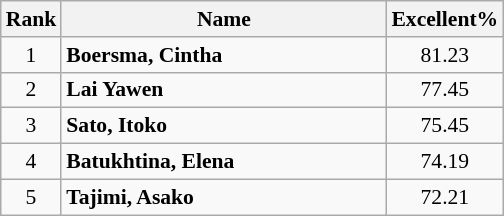<table class="wikitable" style="margin:0.5em auto;width=480;font-size:90%">
<tr>
<th width=30>Rank</th>
<th width=210>Name</th>
<th width=35>Excellent%</th>
</tr>
<tr>
<td align=center>1</td>
<td> <strong>Boersma, Cintha</strong></td>
<td align=center>81.23</td>
</tr>
<tr>
<td align=center>2</td>
<td> <strong>Lai Yawen</strong></td>
<td align=center>77.45</td>
</tr>
<tr>
<td align=center>3</td>
<td> <strong>Sato, Itoko</strong></td>
<td align=center>75.45</td>
</tr>
<tr>
<td align=center>4</td>
<td> <strong>Batukhtina, Elena</strong></td>
<td align=center>74.19</td>
</tr>
<tr>
<td align=center>5</td>
<td> <strong>Tajimi, Asako</strong></td>
<td align=center>72.21</td>
</tr>
</table>
